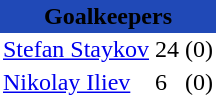<table class="toccolours" border="0" cellpadding="2" cellspacing="0" align="left" style="margin:0.5em;">
<tr>
<th colspan="4" align="center" bgcolor="#2049B7"><span>Goalkeepers</span></th>
</tr>
<tr>
<td> <a href='#'>Stefan Staykov</a></td>
<td>24</td>
<td>(0)</td>
</tr>
<tr>
<td> <a href='#'>Nikolay Iliev</a></td>
<td>6</td>
<td>(0)</td>
</tr>
<tr>
</tr>
</table>
